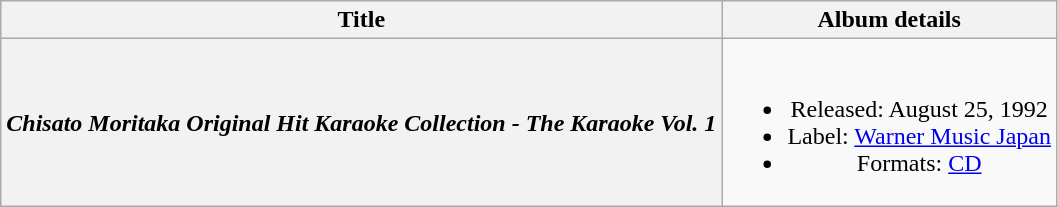<table class="wikitable plainrowheaders" style="text-align:center;">
<tr>
<th>Title</th>
<th>Album details</th>
</tr>
<tr>
<th scope="row"><em>Chisato Moritaka Original Hit Karaoke Collection - The Karaoke Vol. 1</em></th>
<td><br><ul><li>Released: August 25, 1992</li><li>Label: <a href='#'>Warner Music Japan</a></li><li>Formats: <a href='#'>CD</a></li></ul></td>
</tr>
</table>
